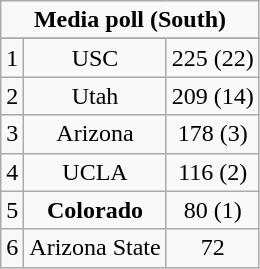<table class="wikitable">
<tr align="center">
<td align="center" Colspan="3"><strong>Media poll (South)</strong></td>
</tr>
<tr align="center">
</tr>
<tr align="center">
<td>1</td>
<td>USC</td>
<td>225 (22)</td>
</tr>
<tr align="center">
<td>2</td>
<td>Utah</td>
<td>209 (14)</td>
</tr>
<tr align="center">
<td>3</td>
<td>Arizona</td>
<td>178 (3)</td>
</tr>
<tr align="center">
<td>4</td>
<td>UCLA</td>
<td>116 (2)</td>
</tr>
<tr align="center">
<td>5</td>
<td><strong>Colorado</strong></td>
<td>80 (1)</td>
</tr>
<tr align="center">
<td>6</td>
<td>Arizona State</td>
<td>72</td>
</tr>
</table>
